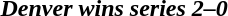<table class="noborder" style="text-align: center; border: none; width: 100%">
<tr>
<th width="97%"><em>Denver wins series 2–0</em></th>
<th width="3%"></th>
</tr>
</table>
